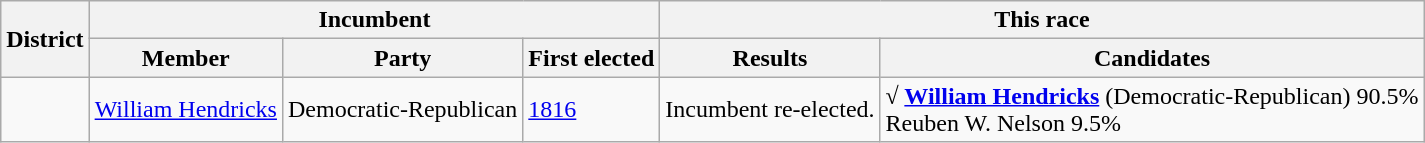<table class=wikitable>
<tr>
<th rowspan=2>District</th>
<th colspan=3>Incumbent</th>
<th colspan=2>This race</th>
</tr>
<tr>
<th>Member</th>
<th>Party</th>
<th>First elected</th>
<th>Results</th>
<th>Candidates</th>
</tr>
<tr>
<td></td>
<td><a href='#'>William Hendricks</a></td>
<td>Democratic-Republican</td>
<td><a href='#'>1816</a></td>
<td>Incumbent re-elected.</td>
<td nowrap><strong>√ <a href='#'>William Hendricks</a></strong> (Democratic-Republican) 90.5%<br>Reuben W. Nelson 9.5%</td>
</tr>
</table>
